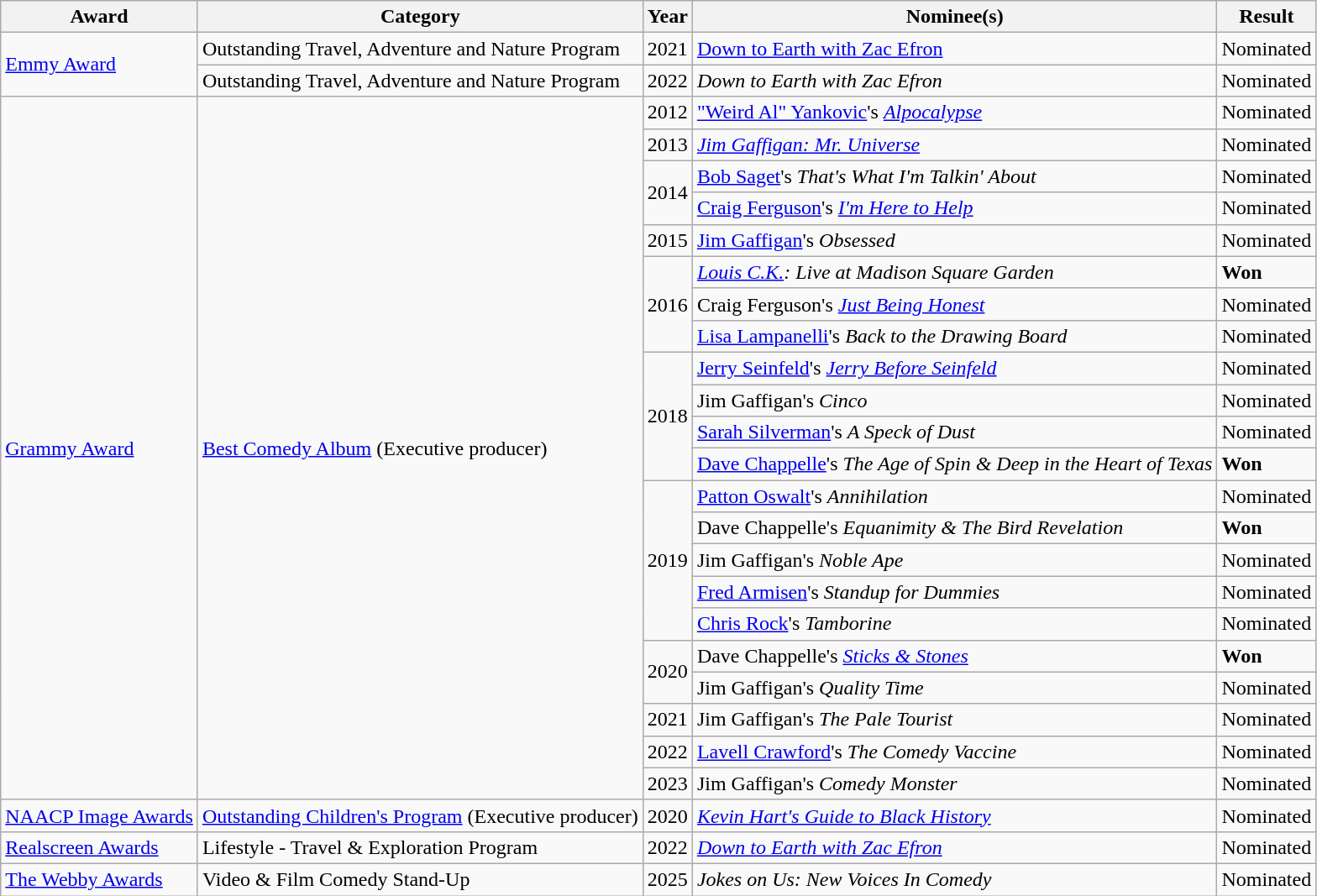<table class="wikitable">
<tr>
<th>Award</th>
<th>Category</th>
<th>Year</th>
<th>Nominee(s)</th>
<th>Result</th>
</tr>
<tr>
<td rowspan="2"><a href='#'>Emmy Award</a></td>
<td>Outstanding Travel, Adventure and Nature Program</td>
<td>2021</td>
<td><a href='#'>Down to Earth with Zac Efron</a></td>
<td>Nominated</td>
</tr>
<tr>
<td>Outstanding Travel, Adventure and Nature Program</td>
<td>2022</td>
<td><em>Down to Earth with Zac Efron</em></td>
<td>Nominated</td>
</tr>
<tr>
<td rowspan="22"><a href='#'>Grammy Award</a></td>
<td rowspan="22"><a href='#'>Best Comedy Album</a> (Executive producer)</td>
<td>2012</td>
<td><a href='#'>"Weird Al" Yankovic</a>'s <em><a href='#'>Alpocalypse</a></em></td>
<td>Nominated</td>
</tr>
<tr>
<td>2013</td>
<td><em><a href='#'>Jim Gaffigan: Mr. Universe</a></em></td>
<td>Nominated</td>
</tr>
<tr>
<td rowspan="2">2014</td>
<td><a href='#'>Bob Saget</a>'s <em>That's What I'm Talkin' About </em></td>
<td>Nominated</td>
</tr>
<tr>
<td><a href='#'>Craig Ferguson</a>'s <em><a href='#'>I'm Here to Help</a></em></td>
<td>Nominated</td>
</tr>
<tr>
<td>2015</td>
<td><a href='#'>Jim Gaffigan</a>'s <em>Obsessed</em></td>
<td>Nominated</td>
</tr>
<tr>
<td rowspan="3">2016</td>
<td><em><a href='#'>Louis C.K.</a>: Live at Madison Square Garden</em></td>
<td><span><strong>Won</strong></span></td>
</tr>
<tr>
<td>Craig Ferguson's <em><a href='#'>Just Being Honest</a></em></td>
<td>Nominated</td>
</tr>
<tr>
<td><a href='#'>Lisa Lampanelli</a>'s <em>Back to the Drawing Board</em></td>
<td>Nominated</td>
</tr>
<tr>
<td rowspan="4">2018</td>
<td><a href='#'>Jerry Seinfeld</a>'s <em><a href='#'>Jerry Before Seinfeld</a></em></td>
<td>Nominated</td>
</tr>
<tr>
<td>Jim Gaffigan's <em>Cinco</em></td>
<td>Nominated</td>
</tr>
<tr>
<td><a href='#'>Sarah Silverman</a>'s <em>A Speck of Dust</em></td>
<td>Nominated</td>
</tr>
<tr>
<td><a href='#'>Dave Chappelle</a>'s <em>The Age of Spin & Deep in the Heart of Texas</em></td>
<td><span><strong>Won</strong></span></td>
</tr>
<tr>
<td rowspan="5">2019</td>
<td><a href='#'>Patton Oswalt</a>'s <em>Annihilation</em></td>
<td>Nominated</td>
</tr>
<tr>
<td>Dave Chappelle's <em>Equanimity & The Bird Revelation</em></td>
<td><span><strong>Won</strong></span></td>
</tr>
<tr>
<td>Jim Gaffigan's <em>Noble Ape</em></td>
<td>Nominated</td>
</tr>
<tr>
<td><a href='#'>Fred Armisen</a>'s <em>Standup for Dummies</em></td>
<td>Nominated</td>
</tr>
<tr>
<td><a href='#'>Chris Rock</a>'s <em>Tamborine</em></td>
<td>Nominated</td>
</tr>
<tr>
<td rowspan="2">2020</td>
<td>Dave Chappelle's <em><a href='#'>Sticks & Stones</a></em></td>
<td><span><strong>Won</strong></span></td>
</tr>
<tr>
<td>Jim Gaffigan's <em>Quality Time</em></td>
<td>Nominated</td>
</tr>
<tr>
<td>2021</td>
<td>Jim Gaffigan's <em>The Pale Tourist</em></td>
<td>Nominated</td>
</tr>
<tr>
<td>2022</td>
<td><a href='#'>Lavell Crawford</a>'s <em>The Comedy Vaccine</em></td>
<td>Nominated</td>
</tr>
<tr>
<td>2023</td>
<td>Jim Gaffigan's <em>Comedy Monster</em></td>
<td>Nominated</td>
</tr>
<tr>
<td><a href='#'>NAACP Image Awards</a></td>
<td><a href='#'>Outstanding Children's Program</a> (Executive producer)</td>
<td>2020</td>
<td><em><a href='#'>Kevin Hart's Guide to Black History</a></em></td>
<td>Nominated</td>
</tr>
<tr>
<td><a href='#'>Realscreen Awards</a></td>
<td>Lifestyle - Travel & Exploration Program</td>
<td>2022</td>
<td><em><a href='#'>Down to Earth with Zac Efron</a></em></td>
<td>Nominated</td>
</tr>
<tr>
<td><a href='#'>The Webby Awards</a></td>
<td>Video & Film Comedy Stand-Up</td>
<td>2025</td>
<td><em>Jokes on Us: New Voices In Comedy</em></td>
<td>Nominated</td>
</tr>
</table>
